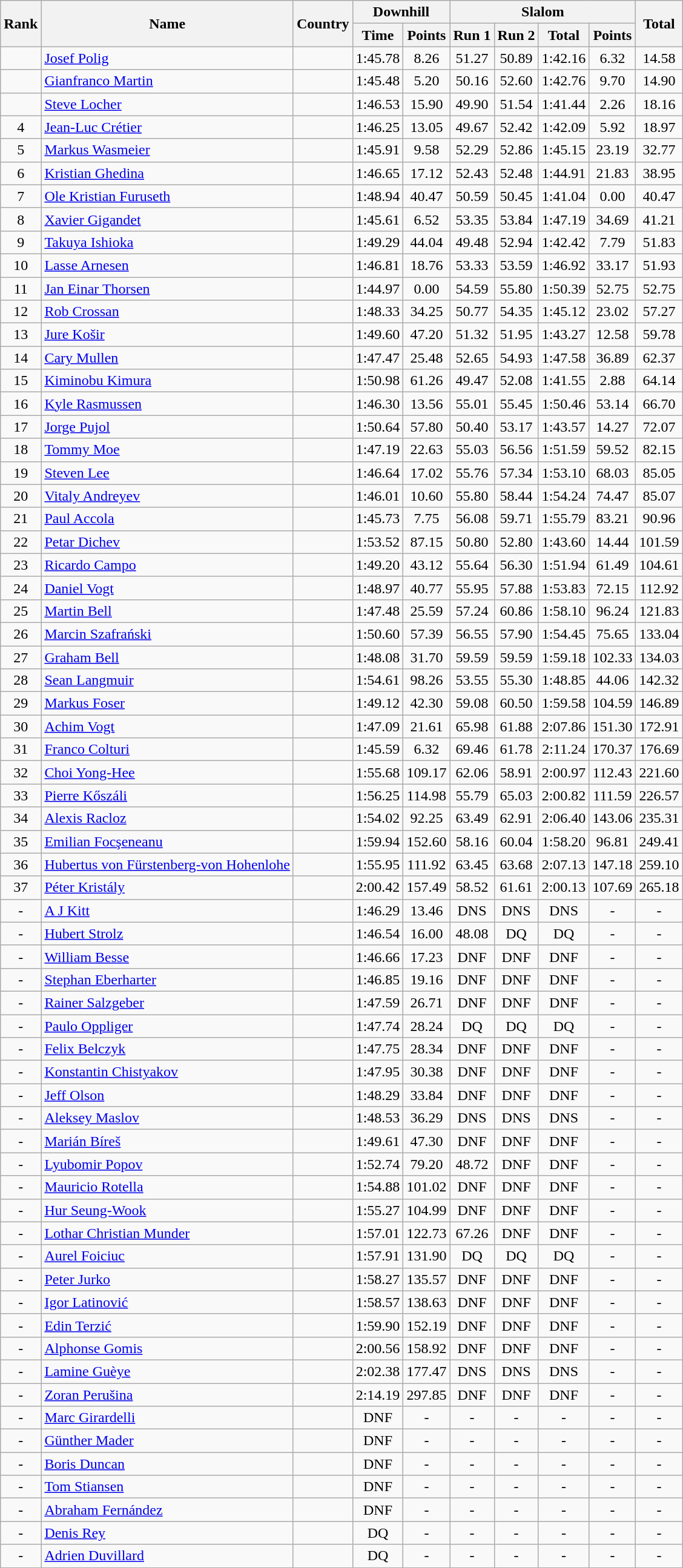<table class="wikitable sortable" style="text-align:center">
<tr>
<th rowspan=2>Rank</th>
<th rowspan=2>Name</th>
<th rowspan=2>Country</th>
<th colspan=2>Downhill</th>
<th colspan=4>Slalom</th>
<th rowspan=2>Total</th>
</tr>
<tr>
<th>Time</th>
<th>Points</th>
<th>Run 1</th>
<th>Run 2</th>
<th>Total</th>
<th>Points</th>
</tr>
<tr>
<td></td>
<td align=left><a href='#'>Josef Polig</a></td>
<td align=left></td>
<td>1:45.78</td>
<td>8.26</td>
<td>51.27</td>
<td>50.89</td>
<td>1:42.16</td>
<td>6.32</td>
<td>14.58</td>
</tr>
<tr>
<td></td>
<td align=left><a href='#'>Gianfranco Martin</a></td>
<td align=left></td>
<td>1:45.48</td>
<td>5.20</td>
<td>50.16</td>
<td>52.60</td>
<td>1:42.76</td>
<td>9.70</td>
<td>14.90</td>
</tr>
<tr>
<td></td>
<td align=left><a href='#'>Steve Locher</a></td>
<td align=left></td>
<td>1:46.53</td>
<td>15.90</td>
<td>49.90</td>
<td>51.54</td>
<td>1:41.44</td>
<td>2.26</td>
<td>18.16</td>
</tr>
<tr>
<td>4</td>
<td align=left><a href='#'>Jean-Luc Crétier</a></td>
<td align=left></td>
<td>1:46.25</td>
<td>13.05</td>
<td>49.67</td>
<td>52.42</td>
<td>1:42.09</td>
<td>5.92</td>
<td>18.97</td>
</tr>
<tr>
<td>5</td>
<td align=left><a href='#'>Markus Wasmeier</a></td>
<td align=left></td>
<td>1:45.91</td>
<td>9.58</td>
<td>52.29</td>
<td>52.86</td>
<td>1:45.15</td>
<td>23.19</td>
<td>32.77</td>
</tr>
<tr>
<td>6</td>
<td align=left><a href='#'>Kristian Ghedina</a></td>
<td align=left></td>
<td>1:46.65</td>
<td>17.12</td>
<td>52.43</td>
<td>52.48</td>
<td>1:44.91</td>
<td>21.83</td>
<td>38.95</td>
</tr>
<tr>
<td>7</td>
<td align=left><a href='#'>Ole Kristian Furuseth</a></td>
<td align=left></td>
<td>1:48.94</td>
<td>40.47</td>
<td>50.59</td>
<td>50.45</td>
<td>1:41.04</td>
<td>0.00</td>
<td>40.47</td>
</tr>
<tr>
<td>8</td>
<td align=left><a href='#'>Xavier Gigandet</a></td>
<td align=left></td>
<td>1:45.61</td>
<td>6.52</td>
<td>53.35</td>
<td>53.84</td>
<td>1:47.19</td>
<td>34.69</td>
<td>41.21</td>
</tr>
<tr>
<td>9</td>
<td align=left><a href='#'>Takuya Ishioka</a></td>
<td align=left></td>
<td>1:49.29</td>
<td>44.04</td>
<td>49.48</td>
<td>52.94</td>
<td>1:42.42</td>
<td>7.79</td>
<td>51.83</td>
</tr>
<tr>
<td>10</td>
<td align=left><a href='#'>Lasse Arnesen</a></td>
<td align=left></td>
<td>1:46.81</td>
<td>18.76</td>
<td>53.33</td>
<td>53.59</td>
<td>1:46.92</td>
<td>33.17</td>
<td>51.93</td>
</tr>
<tr>
<td>11</td>
<td align=left><a href='#'>Jan Einar Thorsen</a></td>
<td align=left></td>
<td>1:44.97</td>
<td>0.00</td>
<td>54.59</td>
<td>55.80</td>
<td>1:50.39</td>
<td>52.75</td>
<td>52.75</td>
</tr>
<tr>
<td>12</td>
<td align=left><a href='#'>Rob Crossan</a></td>
<td align=left></td>
<td>1:48.33</td>
<td>34.25</td>
<td>50.77</td>
<td>54.35</td>
<td>1:45.12</td>
<td>23.02</td>
<td>57.27</td>
</tr>
<tr>
<td>13</td>
<td align=left><a href='#'>Jure Košir</a></td>
<td align=left></td>
<td>1:49.60</td>
<td>47.20</td>
<td>51.32</td>
<td>51.95</td>
<td>1:43.27</td>
<td>12.58</td>
<td>59.78</td>
</tr>
<tr>
<td>14</td>
<td align=left><a href='#'>Cary Mullen</a></td>
<td align=left></td>
<td>1:47.47</td>
<td>25.48</td>
<td>52.65</td>
<td>54.93</td>
<td>1:47.58</td>
<td>36.89</td>
<td>62.37</td>
</tr>
<tr>
<td>15</td>
<td align=left><a href='#'>Kiminobu Kimura</a></td>
<td align=left></td>
<td>1:50.98</td>
<td>61.26</td>
<td>49.47</td>
<td>52.08</td>
<td>1:41.55</td>
<td>2.88</td>
<td>64.14</td>
</tr>
<tr>
<td>16</td>
<td align=left><a href='#'>Kyle Rasmussen</a></td>
<td align=left></td>
<td>1:46.30</td>
<td>13.56</td>
<td>55.01</td>
<td>55.45</td>
<td>1:50.46</td>
<td>53.14</td>
<td>66.70</td>
</tr>
<tr>
<td>17</td>
<td align=left><a href='#'>Jorge Pujol</a></td>
<td align=left></td>
<td>1:50.64</td>
<td>57.80</td>
<td>50.40</td>
<td>53.17</td>
<td>1:43.57</td>
<td>14.27</td>
<td>72.07</td>
</tr>
<tr>
<td>18</td>
<td align=left><a href='#'>Tommy Moe</a></td>
<td align=left></td>
<td>1:47.19</td>
<td>22.63</td>
<td>55.03</td>
<td>56.56</td>
<td>1:51.59</td>
<td>59.52</td>
<td>82.15</td>
</tr>
<tr>
<td>19</td>
<td align=left><a href='#'>Steven Lee</a></td>
<td align=left></td>
<td>1:46.64</td>
<td>17.02</td>
<td>55.76</td>
<td>57.34</td>
<td>1:53.10</td>
<td>68.03</td>
<td>85.05</td>
</tr>
<tr>
<td>20</td>
<td align=left><a href='#'>Vitaly Andreyev</a></td>
<td align=left></td>
<td>1:46.01</td>
<td>10.60</td>
<td>55.80</td>
<td>58.44</td>
<td>1:54.24</td>
<td>74.47</td>
<td>85.07</td>
</tr>
<tr>
<td>21</td>
<td align=left><a href='#'>Paul Accola</a></td>
<td align=left></td>
<td>1:45.73</td>
<td>7.75</td>
<td>56.08</td>
<td>59.71</td>
<td>1:55.79</td>
<td>83.21</td>
<td>90.96</td>
</tr>
<tr>
<td>22</td>
<td align=left><a href='#'>Petar Dichev</a></td>
<td align=left></td>
<td>1:53.52</td>
<td>87.15</td>
<td>50.80</td>
<td>52.80</td>
<td>1:43.60</td>
<td>14.44</td>
<td>101.59</td>
</tr>
<tr>
<td>23</td>
<td align=left><a href='#'>Ricardo Campo</a></td>
<td align=left></td>
<td>1:49.20</td>
<td>43.12</td>
<td>55.64</td>
<td>56.30</td>
<td>1:51.94</td>
<td>61.49</td>
<td>104.61</td>
</tr>
<tr>
<td>24</td>
<td align=left><a href='#'>Daniel Vogt</a></td>
<td align=left></td>
<td>1:48.97</td>
<td>40.77</td>
<td>55.95</td>
<td>57.88</td>
<td>1:53.83</td>
<td>72.15</td>
<td>112.92</td>
</tr>
<tr>
<td>25</td>
<td align=left><a href='#'>Martin Bell</a></td>
<td align=left></td>
<td>1:47.48</td>
<td>25.59</td>
<td>57.24</td>
<td>60.86</td>
<td>1:58.10</td>
<td>96.24</td>
<td>121.83</td>
</tr>
<tr>
<td>26</td>
<td align=left><a href='#'>Marcin Szafrański</a></td>
<td align=left></td>
<td>1:50.60</td>
<td>57.39</td>
<td>56.55</td>
<td>57.90</td>
<td>1:54.45</td>
<td>75.65</td>
<td>133.04</td>
</tr>
<tr>
<td>27</td>
<td align=left><a href='#'>Graham Bell</a></td>
<td align=left></td>
<td>1:48.08</td>
<td>31.70</td>
<td>59.59</td>
<td>59.59</td>
<td>1:59.18</td>
<td>102.33</td>
<td>134.03</td>
</tr>
<tr>
<td>28</td>
<td align=left><a href='#'>Sean Langmuir</a></td>
<td align=left></td>
<td>1:54.61</td>
<td>98.26</td>
<td>53.55</td>
<td>55.30</td>
<td>1:48.85</td>
<td>44.06</td>
<td>142.32</td>
</tr>
<tr>
<td>29</td>
<td align=left><a href='#'>Markus Foser</a></td>
<td align=left></td>
<td>1:49.12</td>
<td>42.30</td>
<td>59.08</td>
<td>60.50</td>
<td>1:59.58</td>
<td>104.59</td>
<td>146.89</td>
</tr>
<tr>
<td>30</td>
<td align=left><a href='#'>Achim Vogt</a></td>
<td align=left></td>
<td>1:47.09</td>
<td>21.61</td>
<td>65.98</td>
<td>61.88</td>
<td>2:07.86</td>
<td>151.30</td>
<td>172.91</td>
</tr>
<tr>
<td>31</td>
<td align=left><a href='#'>Franco Colturi</a></td>
<td align=left></td>
<td>1:45.59</td>
<td>6.32</td>
<td>69.46</td>
<td>61.78</td>
<td>2:11.24</td>
<td>170.37</td>
<td>176.69</td>
</tr>
<tr>
<td>32</td>
<td align=left><a href='#'>Choi Yong-Hee</a></td>
<td align=left></td>
<td>1:55.68</td>
<td>109.17</td>
<td>62.06</td>
<td>58.91</td>
<td>2:00.97</td>
<td>112.43</td>
<td>221.60</td>
</tr>
<tr>
<td>33</td>
<td align=left><a href='#'>Pierre Kőszáli</a></td>
<td align=left></td>
<td>1:56.25</td>
<td>114.98</td>
<td>55.79</td>
<td>65.03</td>
<td>2:00.82</td>
<td>111.59</td>
<td>226.57</td>
</tr>
<tr>
<td>34</td>
<td align=left><a href='#'>Alexis Racloz</a></td>
<td align=left></td>
<td>1:54.02</td>
<td>92.25</td>
<td>63.49</td>
<td>62.91</td>
<td>2:06.40</td>
<td>143.06</td>
<td>235.31</td>
</tr>
<tr>
<td>35</td>
<td align=left><a href='#'>Emilian Focşeneanu</a></td>
<td align=left></td>
<td>1:59.94</td>
<td>152.60</td>
<td>58.16</td>
<td>60.04</td>
<td>1:58.20</td>
<td>96.81</td>
<td>249.41</td>
</tr>
<tr>
<td>36</td>
<td align=left><a href='#'>Hubertus von Fürstenberg-von Hohenlohe</a></td>
<td align=left></td>
<td>1:55.95</td>
<td>111.92</td>
<td>63.45</td>
<td>63.68</td>
<td>2:07.13</td>
<td>147.18</td>
<td>259.10</td>
</tr>
<tr>
<td>37</td>
<td align=left><a href='#'>Péter Kristály</a></td>
<td align=left></td>
<td>2:00.42</td>
<td>157.49</td>
<td>58.52</td>
<td>61.61</td>
<td>2:00.13</td>
<td>107.69</td>
<td>265.18</td>
</tr>
<tr>
<td>-</td>
<td align=left><a href='#'>A J Kitt</a></td>
<td align=left></td>
<td>1:46.29</td>
<td>13.46</td>
<td>DNS</td>
<td>DNS</td>
<td>DNS</td>
<td>-</td>
<td>-</td>
</tr>
<tr>
<td>-</td>
<td align=left><a href='#'>Hubert Strolz</a></td>
<td align=left></td>
<td>1:46.54</td>
<td>16.00</td>
<td>48.08</td>
<td>DQ</td>
<td>DQ</td>
<td>-</td>
<td>-</td>
</tr>
<tr>
<td>-</td>
<td align=left><a href='#'>William Besse</a></td>
<td align=left></td>
<td>1:46.66</td>
<td>17.23</td>
<td>DNF</td>
<td>DNF</td>
<td>DNF</td>
<td>-</td>
<td>-</td>
</tr>
<tr>
<td>-</td>
<td align=left><a href='#'>Stephan Eberharter</a></td>
<td align=left></td>
<td>1:46.85</td>
<td>19.16</td>
<td>DNF</td>
<td>DNF</td>
<td>DNF</td>
<td>-</td>
<td>-</td>
</tr>
<tr>
<td>-</td>
<td align=left><a href='#'>Rainer Salzgeber</a></td>
<td align=left></td>
<td>1:47.59</td>
<td>26.71</td>
<td>DNF</td>
<td>DNF</td>
<td>DNF</td>
<td>-</td>
<td>-</td>
</tr>
<tr>
<td>-</td>
<td align=left><a href='#'>Paulo Oppliger</a></td>
<td align=left></td>
<td>1:47.74</td>
<td>28.24</td>
<td>DQ</td>
<td>DQ</td>
<td>DQ</td>
<td>-</td>
<td>-</td>
</tr>
<tr>
<td>-</td>
<td align=left><a href='#'>Felix Belczyk</a></td>
<td align=left></td>
<td>1:47.75</td>
<td>28.34</td>
<td>DNF</td>
<td>DNF</td>
<td>DNF</td>
<td>-</td>
<td>-</td>
</tr>
<tr>
<td>-</td>
<td align=left><a href='#'>Konstantin Chistyakov</a></td>
<td align=left></td>
<td>1:47.95</td>
<td>30.38</td>
<td>DNF</td>
<td>DNF</td>
<td>DNF</td>
<td>-</td>
<td>-</td>
</tr>
<tr>
<td>-</td>
<td align=left><a href='#'>Jeff Olson</a></td>
<td align=left></td>
<td>1:48.29</td>
<td>33.84</td>
<td>DNF</td>
<td>DNF</td>
<td>DNF</td>
<td>-</td>
<td>-</td>
</tr>
<tr>
<td>-</td>
<td align=left><a href='#'>Aleksey Maslov</a></td>
<td align=left></td>
<td>1:48.53</td>
<td>36.29</td>
<td>DNS</td>
<td>DNS</td>
<td>DNS</td>
<td>-</td>
<td>-</td>
</tr>
<tr>
<td>-</td>
<td align=left><a href='#'>Marián Bíreš</a></td>
<td align=left></td>
<td>1:49.61</td>
<td>47.30</td>
<td>DNF</td>
<td>DNF</td>
<td>DNF</td>
<td>-</td>
<td>-</td>
</tr>
<tr>
<td>-</td>
<td align=left><a href='#'>Lyubomir Popov</a></td>
<td align=left></td>
<td>1:52.74</td>
<td>79.20</td>
<td>48.72</td>
<td>DNF</td>
<td>DNF</td>
<td>-</td>
<td>-</td>
</tr>
<tr>
<td>-</td>
<td align=left><a href='#'>Mauricio Rotella</a></td>
<td align=left></td>
<td>1:54.88</td>
<td>101.02</td>
<td>DNF</td>
<td>DNF</td>
<td>DNF</td>
<td>-</td>
<td>-</td>
</tr>
<tr>
<td>-</td>
<td align=left><a href='#'>Hur Seung-Wook</a></td>
<td align=left></td>
<td>1:55.27</td>
<td>104.99</td>
<td>DNF</td>
<td>DNF</td>
<td>DNF</td>
<td>-</td>
<td>-</td>
</tr>
<tr>
<td>-</td>
<td align=left><a href='#'>Lothar Christian Munder</a></td>
<td align=left></td>
<td>1:57.01</td>
<td>122.73</td>
<td>67.26</td>
<td>DNF</td>
<td>DNF</td>
<td>-</td>
<td>-</td>
</tr>
<tr>
<td>-</td>
<td align=left><a href='#'>Aurel Foiciuc</a></td>
<td align=left></td>
<td>1:57.91</td>
<td>131.90</td>
<td>DQ</td>
<td>DQ</td>
<td>DQ</td>
<td>-</td>
<td>-</td>
</tr>
<tr>
<td>-</td>
<td align=left><a href='#'>Peter Jurko</a></td>
<td align=left></td>
<td>1:58.27</td>
<td>135.57</td>
<td>DNF</td>
<td>DNF</td>
<td>DNF</td>
<td>-</td>
<td>-</td>
</tr>
<tr>
<td>-</td>
<td align=left><a href='#'>Igor Latinović</a></td>
<td align=left></td>
<td>1:58.57</td>
<td>138.63</td>
<td>DNF</td>
<td>DNF</td>
<td>DNF</td>
<td>-</td>
<td>-</td>
</tr>
<tr>
<td>-</td>
<td align=left><a href='#'>Edin Terzić</a></td>
<td align=left></td>
<td>1:59.90</td>
<td>152.19</td>
<td>DNF</td>
<td>DNF</td>
<td>DNF</td>
<td>-</td>
<td>-</td>
</tr>
<tr>
<td>-</td>
<td align=left><a href='#'>Alphonse Gomis</a></td>
<td align=left></td>
<td>2:00.56</td>
<td>158.92</td>
<td>DNF</td>
<td>DNF</td>
<td>DNF</td>
<td>-</td>
<td>-</td>
</tr>
<tr>
<td>-</td>
<td align=left><a href='#'>Lamine Guèye</a></td>
<td align=left></td>
<td>2:02.38</td>
<td>177.47</td>
<td>DNS</td>
<td>DNS</td>
<td>DNS</td>
<td>-</td>
<td>-</td>
</tr>
<tr>
<td>-</td>
<td align=left><a href='#'>Zoran Perušina</a></td>
<td align=left></td>
<td>2:14.19</td>
<td>297.85</td>
<td>DNF</td>
<td>DNF</td>
<td>DNF</td>
<td>-</td>
<td>-</td>
</tr>
<tr>
<td>-</td>
<td align=left><a href='#'>Marc Girardelli</a></td>
<td align=left></td>
<td>DNF</td>
<td>-</td>
<td>-</td>
<td>-</td>
<td>-</td>
<td>-</td>
<td>-</td>
</tr>
<tr>
<td>-</td>
<td align=left><a href='#'>Günther Mader</a></td>
<td align=left></td>
<td>DNF</td>
<td>-</td>
<td>-</td>
<td>-</td>
<td>-</td>
<td>-</td>
<td>-</td>
</tr>
<tr>
<td>-</td>
<td align=left><a href='#'>Boris Duncan</a></td>
<td align=left></td>
<td>DNF</td>
<td>-</td>
<td>-</td>
<td>-</td>
<td>-</td>
<td>-</td>
<td>-</td>
</tr>
<tr>
<td>-</td>
<td align=left><a href='#'>Tom Stiansen</a></td>
<td align=left></td>
<td>DNF</td>
<td>-</td>
<td>-</td>
<td>-</td>
<td>-</td>
<td>-</td>
<td>-</td>
</tr>
<tr>
<td>-</td>
<td align=left><a href='#'>Abraham Fernández</a></td>
<td align=left></td>
<td>DNF</td>
<td>-</td>
<td>-</td>
<td>-</td>
<td>-</td>
<td>-</td>
<td>-</td>
</tr>
<tr>
<td>-</td>
<td align=left><a href='#'>Denis Rey</a></td>
<td align=left></td>
<td>DQ</td>
<td>-</td>
<td>-</td>
<td>-</td>
<td>-</td>
<td>-</td>
<td>-</td>
</tr>
<tr>
<td>-</td>
<td align=left><a href='#'>Adrien Duvillard</a></td>
<td align=left></td>
<td>DQ</td>
<td>-</td>
<td>-</td>
<td>-</td>
<td>-</td>
<td>-</td>
<td>-</td>
</tr>
</table>
